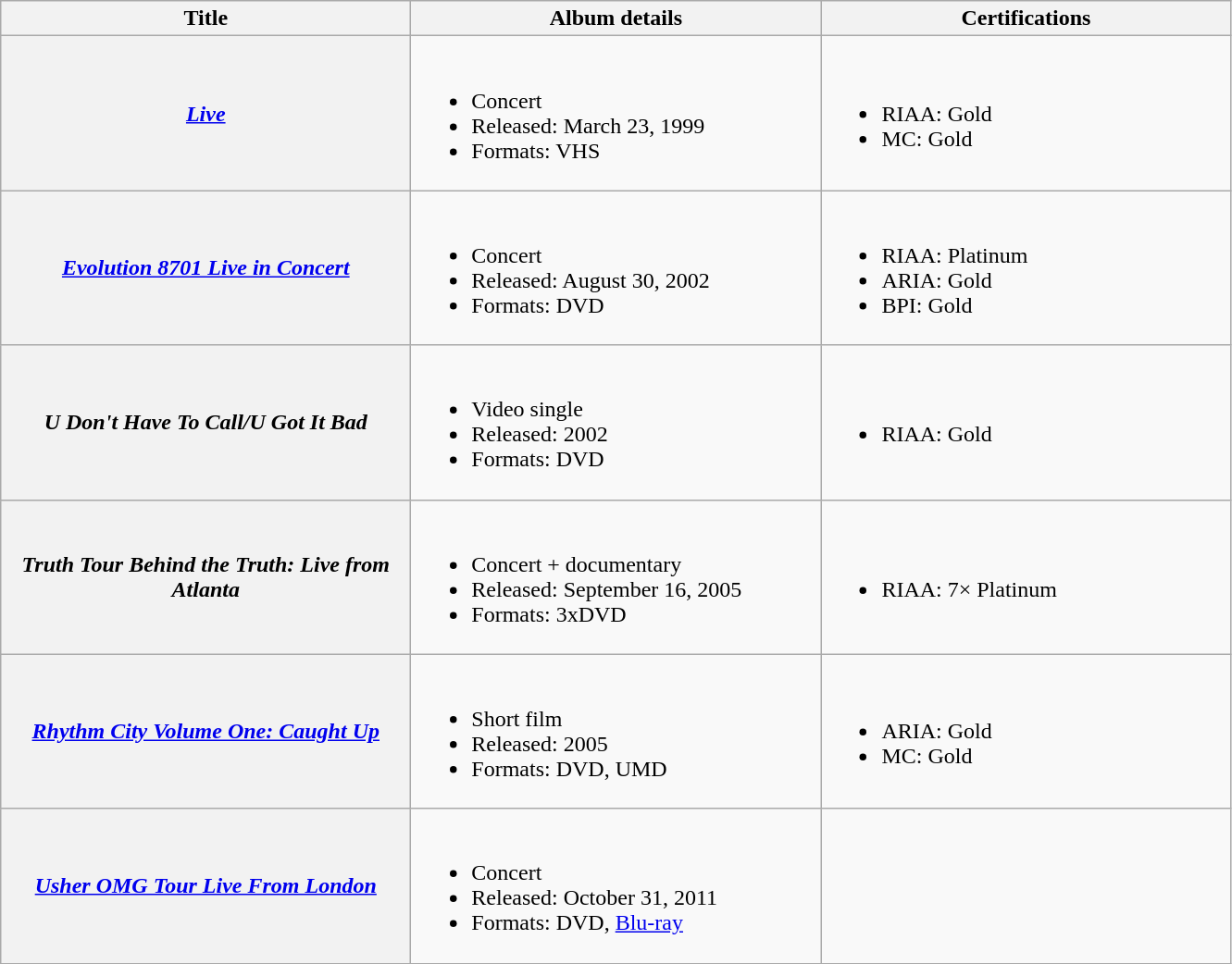<table class="wikitable plainrowheaders" border="1">
<tr>
<th style="width:18em;">Title</th>
<th style="width:18em;">Album details</th>
<th style="width:18em;">Certifications</th>
</tr>
<tr>
<th scope="row"><em><a href='#'>Live</a></em></th>
<td><br><ul><li>Concert</li><li>Released: March 23, 1999</li><li>Formats: VHS</li></ul></td>
<td><br><ul><li>RIAA: Gold</li><li>MC: Gold</li></ul></td>
</tr>
<tr>
<th scope="row"><em><a href='#'>Evolution 8701 Live in Concert</a></em></th>
<td><br><ul><li>Concert</li><li>Released: August 30, 2002</li><li>Formats: DVD</li></ul></td>
<td><br><ul><li>RIAA: Platinum</li><li>ARIA: Gold</li><li>BPI: Gold</li></ul></td>
</tr>
<tr>
<th scope="row"><em>U Don't Have To Call/U Got It Bad</em></th>
<td><br><ul><li>Video single</li><li>Released: 2002</li><li>Formats: DVD</li></ul></td>
<td><br><ul><li>RIAA: Gold</li></ul></td>
</tr>
<tr>
<th scope="row"><em>Truth Tour Behind the Truth: Live from Atlanta</em></th>
<td><br><ul><li>Concert + documentary</li><li>Released: September 16, 2005</li><li>Formats: 3xDVD</li></ul></td>
<td><br><ul><li>RIAA: 7× Platinum</li></ul></td>
</tr>
<tr>
<th scope="row"><em><a href='#'>Rhythm City Volume One: Caught Up</a></em></th>
<td><br><ul><li>Short film</li><li>Released: 2005</li><li>Formats: DVD, UMD</li></ul></td>
<td><br><ul><li>ARIA: Gold</li><li>MC: Gold</li></ul></td>
</tr>
<tr>
<th scope="row"><em><a href='#'>Usher OMG Tour Live From London</a></em></th>
<td><br><ul><li>Concert</li><li>Released: October 31, 2011</li><li>Formats: DVD, <a href='#'>Blu-ray</a></li></ul></td>
<td></td>
</tr>
</table>
